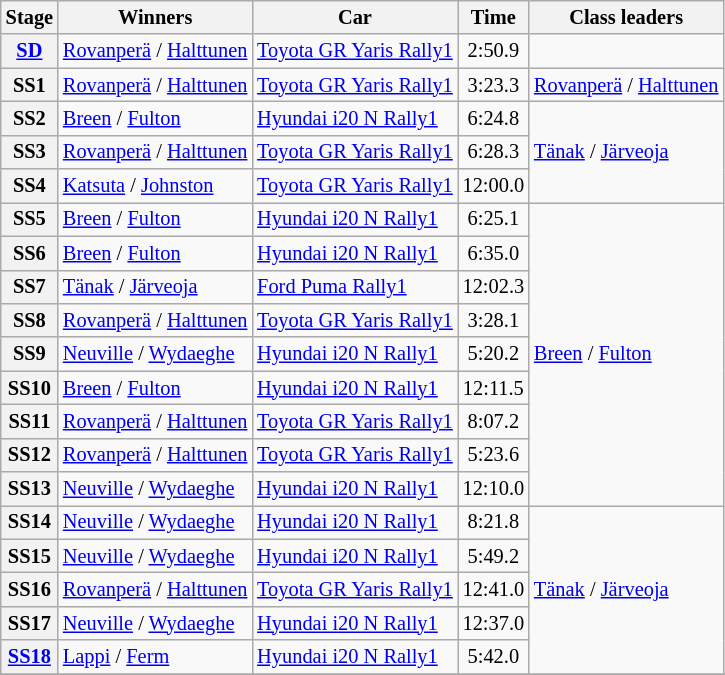<table class="wikitable" style="font-size:85%">
<tr>
<th>Stage</th>
<th>Winners</th>
<th>Car</th>
<th>Time</th>
<th>Class leaders</th>
</tr>
<tr>
<th><a href='#'>SD</a></th>
<td><a href='#'>Rovanperä</a> / <a href='#'>Halttunen</a></td>
<td><a href='#'>Toyota GR Yaris Rally1</a></td>
<td align="center">2:50.9</td>
<td></td>
</tr>
<tr>
<th>SS1</th>
<td><a href='#'>Rovanperä</a> / <a href='#'>Halttunen</a></td>
<td><a href='#'>Toyota GR Yaris Rally1</a></td>
<td align="center">3:23.3</td>
<td><a href='#'>Rovanperä</a> / <a href='#'>Halttunen</a></td>
</tr>
<tr>
<th>SS2</th>
<td><a href='#'>Breen</a> / <a href='#'>Fulton</a></td>
<td><a href='#'>Hyundai i20 N Rally1</a></td>
<td align="center">6:24.8</td>
<td rowspan="3"><a href='#'>Tänak</a> / <a href='#'>Järveoja</a></td>
</tr>
<tr>
<th>SS3</th>
<td><a href='#'>Rovanperä</a> / <a href='#'>Halttunen</a></td>
<td><a href='#'>Toyota GR Yaris Rally1</a></td>
<td align="center">6:28.3</td>
</tr>
<tr>
<th>SS4</th>
<td><a href='#'>Katsuta</a> / <a href='#'>Johnston</a></td>
<td><a href='#'>Toyota GR Yaris Rally1</a></td>
<td align="center">12:00.0</td>
</tr>
<tr>
<th>SS5</th>
<td><a href='#'>Breen</a> / <a href='#'>Fulton</a></td>
<td><a href='#'>Hyundai i20 N Rally1</a></td>
<td align="center">6:25.1</td>
<td rowspan="9"><a href='#'>Breen</a> / <a href='#'>Fulton</a></td>
</tr>
<tr>
<th>SS6</th>
<td><a href='#'>Breen</a> / <a href='#'>Fulton</a></td>
<td><a href='#'>Hyundai i20 N Rally1</a></td>
<td align="center">6:35.0</td>
</tr>
<tr>
<th>SS7</th>
<td><a href='#'>Tänak</a> / <a href='#'>Järveoja</a></td>
<td><a href='#'>Ford Puma Rally1</a></td>
<td align="center">12:02.3</td>
</tr>
<tr>
<th>SS8</th>
<td><a href='#'>Rovanperä</a> / <a href='#'>Halttunen</a></td>
<td><a href='#'>Toyota GR Yaris Rally1</a></td>
<td align="center">3:28.1</td>
</tr>
<tr>
<th>SS9</th>
<td><a href='#'>Neuville</a> / <a href='#'>Wydaeghe</a></td>
<td><a href='#'>Hyundai i20 N Rally1</a></td>
<td align="center">5:20.2</td>
</tr>
<tr>
<th>SS10</th>
<td><a href='#'>Breen</a> / <a href='#'>Fulton</a></td>
<td><a href='#'>Hyundai i20 N Rally1</a></td>
<td align="center">12:11.5</td>
</tr>
<tr>
<th>SS11</th>
<td><a href='#'>Rovanperä</a> / <a href='#'>Halttunen</a></td>
<td><a href='#'>Toyota GR Yaris Rally1</a></td>
<td align="center">8:07.2</td>
</tr>
<tr>
<th>SS12</th>
<td><a href='#'>Rovanperä</a> / <a href='#'>Halttunen</a></td>
<td><a href='#'>Toyota GR Yaris Rally1</a></td>
<td align="center">5:23.6</td>
</tr>
<tr>
<th>SS13</th>
<td><a href='#'>Neuville</a> / <a href='#'>Wydaeghe</a></td>
<td><a href='#'>Hyundai i20 N Rally1</a></td>
<td align="center">12:10.0</td>
</tr>
<tr>
<th>SS14</th>
<td><a href='#'>Neuville</a> / <a href='#'>Wydaeghe</a></td>
<td><a href='#'>Hyundai i20 N Rally1</a></td>
<td align="center">8:21.8</td>
<td rowspan="5"><a href='#'>Tänak</a> / <a href='#'>Järveoja</a></td>
</tr>
<tr>
<th>SS15</th>
<td><a href='#'>Neuville</a> / <a href='#'>Wydaeghe</a></td>
<td><a href='#'>Hyundai i20 N Rally1</a></td>
<td align="center">5:49.2</td>
</tr>
<tr>
<th>SS16</th>
<td><a href='#'>Rovanperä</a> / <a href='#'>Halttunen</a></td>
<td><a href='#'>Toyota GR Yaris Rally1</a></td>
<td align="center">12:41.0</td>
</tr>
<tr>
<th>SS17</th>
<td><a href='#'>Neuville</a> / <a href='#'>Wydaeghe</a></td>
<td><a href='#'>Hyundai i20 N Rally1</a></td>
<td align="center">12:37.0</td>
</tr>
<tr>
<th><a href='#'>SS18</a></th>
<td><a href='#'>Lappi</a> / <a href='#'>Ferm</a></td>
<td><a href='#'>Hyundai i20 N Rally1</a></td>
<td align="center">5:42.0</td>
</tr>
<tr>
</tr>
</table>
